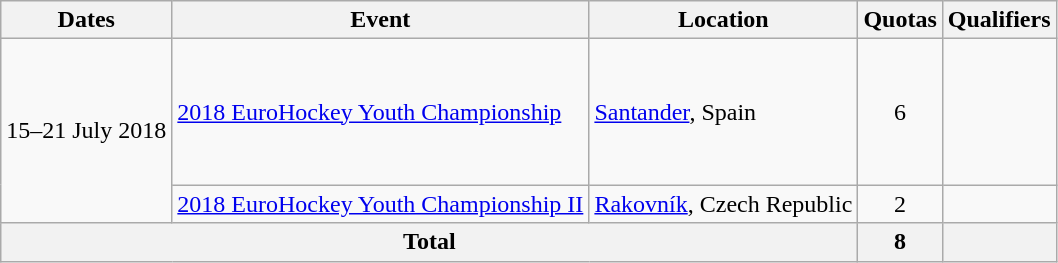<table class=wikitable>
<tr>
<th>Dates</th>
<th>Event</th>
<th>Location</th>
<th>Quotas</th>
<th>Qualifiers</th>
</tr>
<tr>
<td rowspan=2>15–21 July 2018</td>
<td><a href='#'>2018 EuroHockey Youth Championship</a></td>
<td><a href='#'>Santander</a>, Spain</td>
<td style="text-align: center;">6</td>
<td><br><br><br><br><br></td>
</tr>
<tr>
<td><a href='#'>2018 EuroHockey Youth Championship II</a></td>
<td><a href='#'>Rakovník</a>, Czech Republic</td>
<td style="text-align: center;">2</td>
<td><br></td>
</tr>
<tr>
<th colspan="3">Total</th>
<th>8</th>
<th></th>
</tr>
</table>
